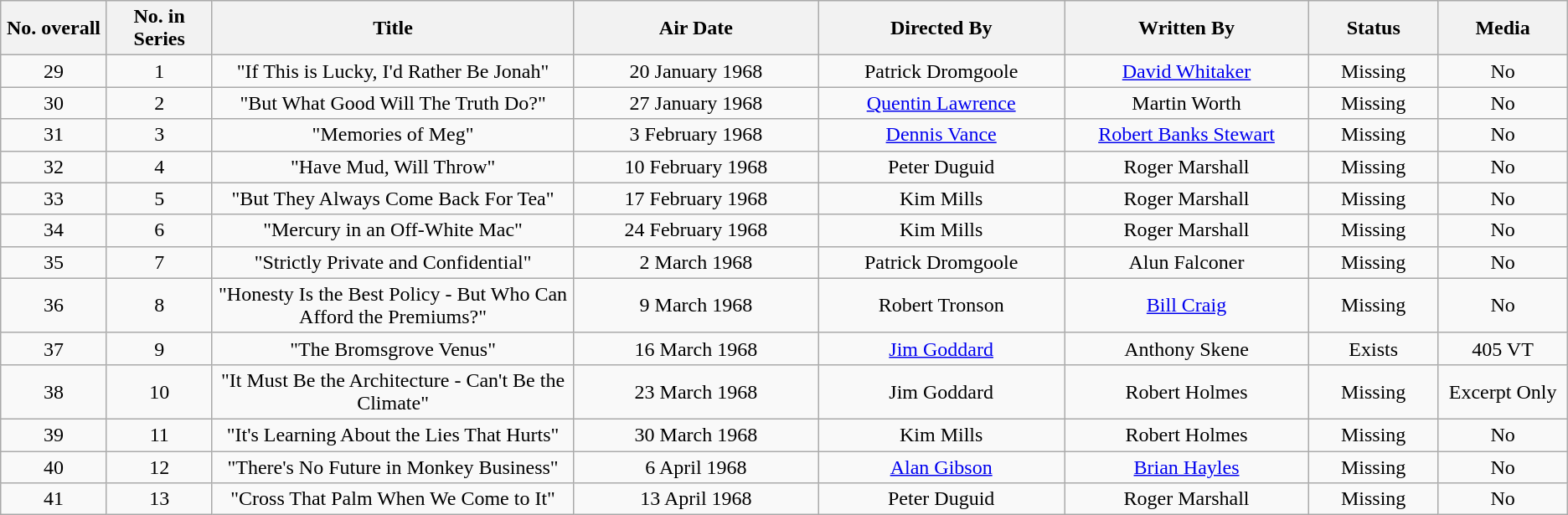<table class="wikitable" style="text-align: center">
<tr>
<th scope="col" style="width:80px;">No. overall</th>
<th scope="col" style="width:80px;">No. in Series</th>
<th scope="col" style="width:300px;">Title</th>
<th scope="col" style="width:200px;">Air Date</th>
<th scope="col" style="width:200px;">Directed By</th>
<th scope="col" style="width:200px;">Written By</th>
<th scope="col" style="width:100px;">Status</th>
<th scope="col" style="width:100px;">Media</th>
</tr>
<tr>
<td>29</td>
<td>1</td>
<td>"If This is Lucky, I'd Rather Be Jonah"</td>
<td>20 January 1968</td>
<td>Patrick Dromgoole</td>
<td><a href='#'>David Whitaker</a></td>
<td>Missing</td>
<td>No</td>
</tr>
<tr>
<td>30</td>
<td>2</td>
<td>"But What Good Will The Truth Do?"</td>
<td>27 January 1968</td>
<td><a href='#'>Quentin Lawrence</a></td>
<td>Martin Worth</td>
<td>Missing</td>
<td>No</td>
</tr>
<tr>
<td>31</td>
<td>3</td>
<td>"Memories of Meg"</td>
<td>3 February 1968</td>
<td><a href='#'>Dennis Vance</a></td>
<td><a href='#'>Robert Banks Stewart</a></td>
<td>Missing</td>
<td>No</td>
</tr>
<tr>
<td>32</td>
<td>4</td>
<td>"Have Mud, Will Throw"</td>
<td>10 February 1968</td>
<td>Peter Duguid</td>
<td>Roger Marshall</td>
<td>Missing</td>
<td>No</td>
</tr>
<tr>
<td>33</td>
<td>5</td>
<td>"But They Always Come Back For Tea"</td>
<td>17 February 1968</td>
<td>Kim Mills</td>
<td>Roger Marshall</td>
<td>Missing</td>
<td>No</td>
</tr>
<tr>
<td>34</td>
<td>6</td>
<td>"Mercury in an Off-White Mac"</td>
<td>24 February 1968</td>
<td>Kim Mills</td>
<td>Roger Marshall</td>
<td>Missing</td>
<td>No</td>
</tr>
<tr>
<td>35</td>
<td>7</td>
<td>"Strictly Private and Confidential"</td>
<td>2 March 1968</td>
<td>Patrick Dromgoole</td>
<td>Alun Falconer</td>
<td>Missing</td>
<td>No</td>
</tr>
<tr>
<td>36</td>
<td>8</td>
<td>"Honesty Is the Best Policy - But Who Can Afford the Premiums?"</td>
<td>9 March 1968</td>
<td>Robert Tronson</td>
<td><a href='#'>Bill Craig</a></td>
<td>Missing</td>
<td>No</td>
</tr>
<tr>
<td>37</td>
<td>9</td>
<td>"The Bromsgrove Venus"</td>
<td>16 March 1968</td>
<td><a href='#'>Jim Goddard</a></td>
<td>Anthony Skene</td>
<td>Exists</td>
<td>405 VT</td>
</tr>
<tr>
<td>38</td>
<td>10</td>
<td>"It Must Be the Architecture - Can't Be the Climate"</td>
<td>23 March 1968</td>
<td>Jim Goddard</td>
<td>Robert Holmes</td>
<td>Missing</td>
<td>Excerpt Only</td>
</tr>
<tr>
<td>39</td>
<td>11</td>
<td>"It's Learning About the Lies That Hurts"</td>
<td>30 March 1968</td>
<td>Kim Mills</td>
<td>Robert Holmes</td>
<td>Missing</td>
<td>No</td>
</tr>
<tr>
<td>40</td>
<td>12</td>
<td>"There's No Future in Monkey Business"</td>
<td>6 April 1968</td>
<td><a href='#'>Alan Gibson</a></td>
<td><a href='#'>Brian Hayles</a></td>
<td>Missing</td>
<td>No</td>
</tr>
<tr>
<td>41</td>
<td>13</td>
<td>"Cross That Palm When We Come to It"</td>
<td>13 April 1968</td>
<td>Peter Duguid</td>
<td>Roger Marshall</td>
<td>Missing</td>
<td>No</td>
</tr>
</table>
